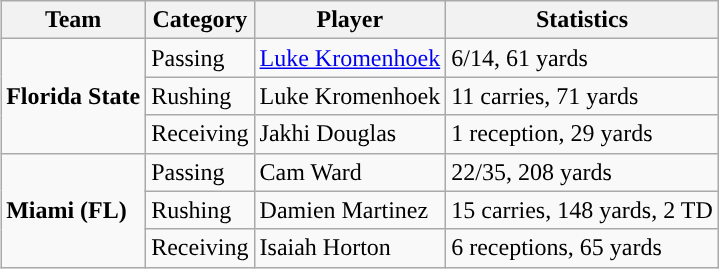<table class="wikitable" style="float: right;">
<tr>
<th>Team</th>
<th>Category</th>
<th>Player</th>
<th>Statistics</th>
</tr>
<tr>
<td rowspan=3><strong>Florida State</strong></td>
<td>Passing</td>
<td><a href='#'>Luke Kromenhoek</a></td>
<td>6/14, 61 yards</td>
</tr>
<tr>
<td>Rushing</td>
<td>Luke Kromenhoek</td>
<td>11 carries, 71 yards</td>
</tr>
<tr>
<td>Receiving</td>
<td>Jakhi Douglas</td>
<td>1 reception, 29 yards</td>
</tr>
<tr>
<td rowspan=3><strong>Miami (FL)</strong></td>
<td>Passing</td>
<td>Cam Ward</td>
<td>22/35, 208 yards</td>
</tr>
<tr>
<td>Rushing</td>
<td>Damien Martinez</td>
<td>15 carries, 148 yards, 2 TD</td>
</tr>
<tr>
<td>Receiving</td>
<td>Isaiah Horton</td>
<td>6 receptions, 65 yards</td>
</tr>
</table>
